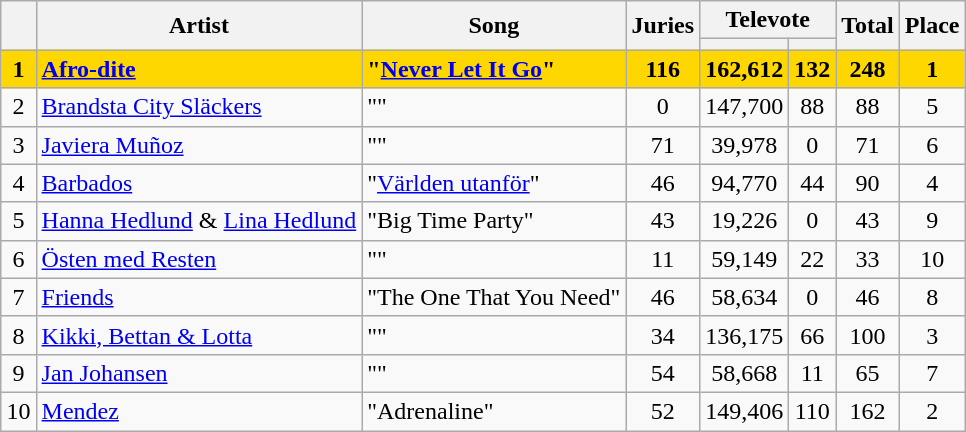<table class="wikitable" style="margin: 1em auto 1em auto; text-align:center;">
<tr>
<th rowspan="2"></th>
<th rowspan="2">Artist</th>
<th rowspan="2">Song</th>
<th rowspan="2">Juries</th>
<th colspan="2">Televote</th>
<th rowspan="2">Total</th>
<th rowspan="2">Place</th>
</tr>
<tr>
<th></th>
<th></th>
</tr>
<tr style="background:gold;">
<td><strong>1</strong></td>
<td align="left"><strong><a href='#'>Afro-dite</a></strong></td>
<td align="left"><strong>"<a href='#'>Never Let It Go</a>"</strong></td>
<td><strong>116  </strong></td>
<td><strong>162,612</strong></td>
<td><strong>132</strong></td>
<td><strong>248</strong></td>
<td><strong>1</strong></td>
</tr>
<tr>
<td>2</td>
<td align="left"><a href='#'>Brandsta City Släckers</a></td>
<td align="left">""</td>
<td>0</td>
<td>147,700</td>
<td>88</td>
<td>88</td>
<td>5</td>
</tr>
<tr>
<td>3</td>
<td align="left"><a href='#'>Javiera Muñoz</a></td>
<td align="left">""</td>
<td>71</td>
<td>39,978</td>
<td>0</td>
<td>71</td>
<td>6</td>
</tr>
<tr>
<td>4</td>
<td align="left"><a href='#'>Barbados</a></td>
<td align="left">"<a href='#'><span>Världen utanför</span></a>"</td>
<td>46</td>
<td>94,770</td>
<td>44</td>
<td>90</td>
<td>4</td>
</tr>
<tr>
<td>5</td>
<td align="left"><a href='#'>Hanna Hedlund</a> & <a href='#'>Lina Hedlund</a></td>
<td align="left">"Big Time Party"</td>
<td>43</td>
<td>19,226</td>
<td>0</td>
<td>43</td>
<td>9</td>
</tr>
<tr>
<td>6</td>
<td align="left"><a href='#'>Östen med Resten</a></td>
<td align="left">""</td>
<td>11</td>
<td>59,149</td>
<td>22</td>
<td>33</td>
<td>10</td>
</tr>
<tr>
<td>7</td>
<td align="left"><a href='#'>Friends</a></td>
<td align="left">"The One That You Need"</td>
<td>46</td>
<td>58,634</td>
<td>0</td>
<td>46</td>
<td>8</td>
</tr>
<tr>
<td>8</td>
<td align="left"><a href='#'>Kikki, Bettan & Lotta</a></td>
<td align="left">""</td>
<td>34</td>
<td>136,175</td>
<td>66</td>
<td>100</td>
<td>3</td>
</tr>
<tr>
<td>9</td>
<td align="left"><a href='#'>Jan Johansen</a></td>
<td align="left">""</td>
<td>54</td>
<td>58,668</td>
<td>11</td>
<td>65</td>
<td>7</td>
</tr>
<tr>
<td>10</td>
<td align="left"><a href='#'>Mendez</a></td>
<td align="left">"Adrenaline"</td>
<td>52</td>
<td>149,406</td>
<td>110</td>
<td>162</td>
<td>2</td>
</tr>
</table>
